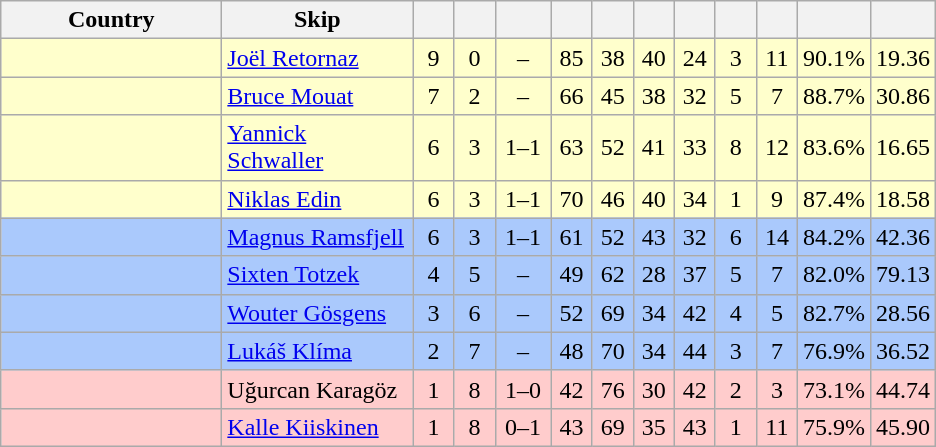<table class=wikitable style="text-align:center;">
<tr>
<th width=140>Country</th>
<th width=120>Skip</th>
<th width=20></th>
<th width=20></th>
<th width=30></th>
<th width=20></th>
<th width=20></th>
<th width=20></th>
<th width=20></th>
<th width=20></th>
<th width=20></th>
<th width=20></th>
<th width=20></th>
</tr>
<tr bgcolor=#ffffcc>
<td style="text-align:left;"></td>
<td style="text-align:left;"><a href='#'>Joël Retornaz</a></td>
<td>9</td>
<td>0</td>
<td>–</td>
<td>85</td>
<td>38</td>
<td>40</td>
<td>24</td>
<td>3</td>
<td>11</td>
<td>90.1%</td>
<td>19.36</td>
</tr>
<tr bgcolor=#ffffcc>
<td style="text-align:left;"></td>
<td style="text-align:left;"><a href='#'>Bruce Mouat</a></td>
<td>7</td>
<td>2</td>
<td>–</td>
<td>66</td>
<td>45</td>
<td>38</td>
<td>32</td>
<td>5</td>
<td>7</td>
<td>88.7%</td>
<td>30.86</td>
</tr>
<tr bgcolor=#ffffcc>
<td style="text-align:left;"></td>
<td style="text-align:left;"><a href='#'>Yannick Schwaller</a></td>
<td>6</td>
<td>3</td>
<td>1–1</td>
<td>63</td>
<td>52</td>
<td>41</td>
<td>33</td>
<td>8</td>
<td>12</td>
<td>83.6%</td>
<td>16.65</td>
</tr>
<tr bgcolor=#ffffcc>
<td style="text-align:left;"></td>
<td style="text-align:left;"><a href='#'>Niklas Edin</a></td>
<td>6</td>
<td>3</td>
<td>1–1</td>
<td>70</td>
<td>46</td>
<td>40</td>
<td>34</td>
<td>1</td>
<td>9</td>
<td>87.4%</td>
<td>18.58</td>
</tr>
<tr bgcolor=#aac9fc>
<td style="text-align:left;"></td>
<td style="text-align:left;"><a href='#'>Magnus Ramsfjell</a></td>
<td>6</td>
<td>3</td>
<td>1–1</td>
<td>61</td>
<td>52</td>
<td>43</td>
<td>32</td>
<td>6</td>
<td>14</td>
<td>84.2%</td>
<td>42.36</td>
</tr>
<tr bgcolor=#aac9fc>
<td style="text-align:left;"></td>
<td style="text-align:left;"><a href='#'>Sixten Totzek</a></td>
<td>4</td>
<td>5</td>
<td>–</td>
<td>49</td>
<td>62</td>
<td>28</td>
<td>37</td>
<td>5</td>
<td>7</td>
<td>82.0%</td>
<td>79.13</td>
</tr>
<tr bgcolor=#aac9fc>
<td style="text-align:left;"></td>
<td style="text-align:left;"><a href='#'>Wouter Gösgens</a></td>
<td>3</td>
<td>6</td>
<td>–</td>
<td>52</td>
<td>69</td>
<td>34</td>
<td>42</td>
<td>4</td>
<td>5</td>
<td>82.7%</td>
<td>28.56</td>
</tr>
<tr bgcolor=#aac9fc>
<td style="text-align:left;"></td>
<td style="text-align:left;"><a href='#'>Lukáš Klíma</a></td>
<td>2</td>
<td>7</td>
<td>–</td>
<td>48</td>
<td>70</td>
<td>34</td>
<td>44</td>
<td>3</td>
<td>7</td>
<td>76.9%</td>
<td>36.52</td>
</tr>
<tr bgcolor=#ffcccc>
<td style="text-align:left;"></td>
<td style="text-align:left;">Uğurcan Karagöz</td>
<td>1</td>
<td>8</td>
<td>1–0</td>
<td>42</td>
<td>76</td>
<td>30</td>
<td>42</td>
<td>2</td>
<td>3</td>
<td>73.1%</td>
<td>44.74</td>
</tr>
<tr bgcolor=#ffcccc>
<td style="text-align:left;"></td>
<td style="text-align:left;"><a href='#'>Kalle Kiiskinen</a></td>
<td>1</td>
<td>8</td>
<td>0–1</td>
<td>43</td>
<td>69</td>
<td>35</td>
<td>43</td>
<td>1</td>
<td>11</td>
<td>75.9%</td>
<td>45.90</td>
</tr>
</table>
